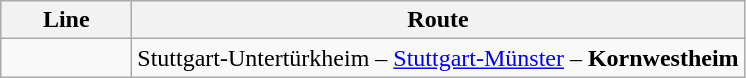<table class="wikitable">
<tr>
<th style="width:5em">Line</th>
<th>Route</th>
</tr>
<tr>
<td align="center"></td>
<td>Stuttgart-Untertürkheim – <a href='#'>Stuttgart-Münster</a> – <strong>Kornwestheim</strong></td>
</tr>
</table>
